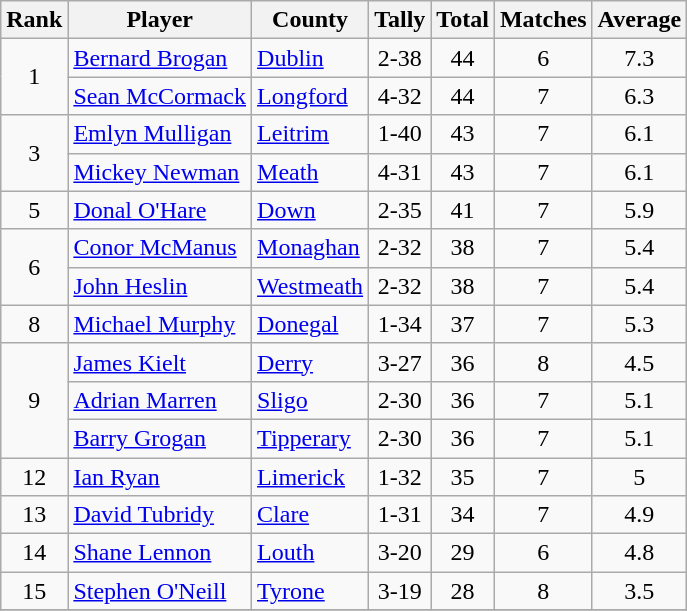<table class="wikitable sortable">
<tr>
<th>Rank</th>
<th>Player</th>
<th>County</th>
<th class="unsortable">Tally</th>
<th>Total</th>
<th>Matches</th>
<th>Average</th>
</tr>
<tr>
<td rowspan=2 align=center>1</td>
<td><a href='#'>Bernard Brogan</a></td>
<td> <a href='#'>Dublin</a></td>
<td align=center>2-38</td>
<td align=center>44</td>
<td align=center>6</td>
<td align=center>7.3</td>
</tr>
<tr>
<td><a href='#'>Sean McCormack</a></td>
<td> <a href='#'>Longford</a></td>
<td align=center>4-32</td>
<td align=center>44</td>
<td align=center>7</td>
<td align=center>6.3</td>
</tr>
<tr>
<td rowspan=2 align=center>3</td>
<td><a href='#'>Emlyn Mulligan</a></td>
<td> <a href='#'>Leitrim</a></td>
<td align=center>1-40</td>
<td align=center>43</td>
<td align=center>7</td>
<td align=center>6.1</td>
</tr>
<tr>
<td><a href='#'>Mickey Newman</a></td>
<td> <a href='#'>Meath</a></td>
<td align=center>4-31</td>
<td align=center>43</td>
<td align=center>7</td>
<td align=center>6.1</td>
</tr>
<tr>
<td rowspan=1 align=center>5</td>
<td><a href='#'>Donal O'Hare</a></td>
<td> <a href='#'>Down</a></td>
<td align=center>2-35</td>
<td align=center>41</td>
<td align=center>7</td>
<td align=center>5.9</td>
</tr>
<tr>
<td rowspan=2 align=center>6</td>
<td><a href='#'>Conor McManus</a></td>
<td> <a href='#'>Monaghan</a></td>
<td align=center>2-32</td>
<td align=center>38</td>
<td align=center>7</td>
<td align=center>5.4</td>
</tr>
<tr>
<td><a href='#'>John Heslin</a></td>
<td> <a href='#'>Westmeath</a></td>
<td align=center>2-32</td>
<td align=center>38</td>
<td align=center>7</td>
<td align=center>5.4</td>
</tr>
<tr>
<td rowspan=1 align=center>8</td>
<td><a href='#'>Michael Murphy</a></td>
<td> <a href='#'>Donegal</a></td>
<td align=center>1-34</td>
<td align=center>37</td>
<td align=center>7</td>
<td align=center>5.3</td>
</tr>
<tr>
<td rowspan=3 align=center>9</td>
<td><a href='#'>James Kielt</a></td>
<td> <a href='#'>Derry</a></td>
<td align=center>3-27</td>
<td align=center>36</td>
<td align=center>8</td>
<td align=center>4.5</td>
</tr>
<tr>
<td><a href='#'>Adrian Marren</a></td>
<td> <a href='#'>Sligo</a></td>
<td align=center>2-30</td>
<td align=center>36</td>
<td align=center>7</td>
<td align=center>5.1</td>
</tr>
<tr>
<td><a href='#'>Barry Grogan</a></td>
<td> <a href='#'>Tipperary</a></td>
<td align=center>2-30</td>
<td align=center>36</td>
<td align=center>7</td>
<td align=center>5.1</td>
</tr>
<tr>
<td rowspan=1 align=center>12</td>
<td><a href='#'>Ian Ryan</a></td>
<td> <a href='#'>Limerick</a></td>
<td align=center>1-32</td>
<td align=center>35</td>
<td align=center>7</td>
<td align=center>5</td>
</tr>
<tr>
<td rowspan=1 align=center>13</td>
<td><a href='#'>David Tubridy</a></td>
<td> <a href='#'>Clare</a></td>
<td align=center>1-31</td>
<td align=center>34</td>
<td align=center>7</td>
<td align=center>4.9</td>
</tr>
<tr>
<td rowspan=1 align=center>14</td>
<td><a href='#'>Shane Lennon</a></td>
<td> <a href='#'>Louth</a></td>
<td align=center>3-20</td>
<td align=center>29</td>
<td align=center>6</td>
<td align=center>4.8</td>
</tr>
<tr>
<td rowspan=1 align=center>15</td>
<td><a href='#'>Stephen O'Neill</a></td>
<td> <a href='#'>Tyrone</a></td>
<td align=center>3-19</td>
<td align=center>28</td>
<td align=center>8</td>
<td align=center>3.5</td>
</tr>
<tr>
</tr>
</table>
